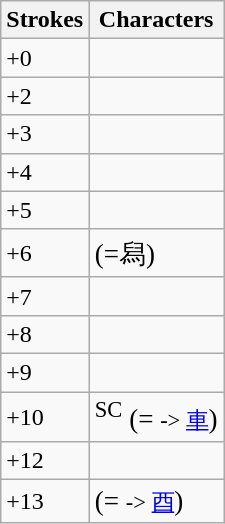<table class="wikitable">
<tr>
<th>Strokes</th>
<th>Characters</th>
</tr>
<tr>
<td>+0</td>
<td style="font-size: large;"> </td>
</tr>
<tr>
<td>+2</td>
<td style="font-size: large;"> </td>
</tr>
<tr>
<td>+3</td>
<td style="font-size: large;"></td>
</tr>
<tr>
<td>+4</td>
<td style="font-size: large;"> </td>
</tr>
<tr>
<td>+5</td>
<td style="font-size: large;"></td>
</tr>
<tr>
<td>+6</td>
<td style="font-size: large;"> (=舄) </td>
</tr>
<tr>
<td>+7</td>
<td style="font-size: large;"></td>
</tr>
<tr>
<td>+8</td>
<td style="font-size: large;"></td>
</tr>
<tr>
<td>+9</td>
<td style="font-size: large;"></td>
</tr>
<tr>
<td>+10</td>
<td style="font-size: large;"><sup>SC</sup> (= <small>-> <a href='#'>車</a></small>) </td>
</tr>
<tr>
<td>+12</td>
<td style="font-size: large;"></td>
</tr>
<tr>
<td>+13</td>
<td style="font-size: large;"> (= <small>-> <a href='#'>酉</a></small>)</td>
</tr>
</table>
